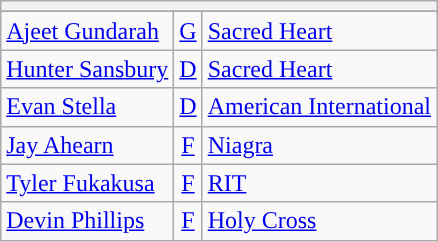<table class="wikitable">
<tr>
<th colspan=3;><a href='#'><strong></strong></a></th>
</tr>
<tr>
</tr>
<tr>
<td><a href='#'>Ajeet Gundarah</a></td>
<td style="text-align:center;"><a href='#'>G</a></td>
<td><a href='#'>Sacred Heart</a></td>
</tr>
<tr>
<td><a href='#'>Hunter Sansbury</a></td>
<td style="text-align:center;"><a href='#'>D</a></td>
<td><a href='#'>Sacred Heart</a></td>
</tr>
<tr>
<td><a href='#'>Evan Stella</a></td>
<td style="text-align:center;"><a href='#'>D</a></td>
<td><a href='#'>American International</a></td>
</tr>
<tr>
<td><a href='#'>Jay Ahearn</a></td>
<td style="text-align:center;"><a href='#'>F</a></td>
<td><a href='#'>Niagra</a></td>
</tr>
<tr>
<td><a href='#'>Tyler Fukakusa</a></td>
<td style="text-align:center;"><a href='#'>F</a></td>
<td><a href='#'>RIT</a></td>
</tr>
<tr>
<td><a href='#'>Devin Phillips</a></td>
<td style="text-align:center;"><a href='#'>F</a></td>
<td><a href='#'>Holy Cross</a></td>
</tr>
</table>
